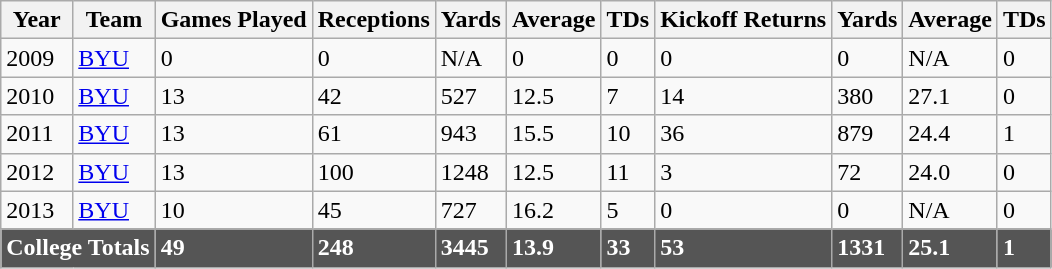<table class="wikitable">
<tr>
<th>Year</th>
<th>Team</th>
<th>Games Played</th>
<th>Receptions</th>
<th>Yards</th>
<th>Average</th>
<th>TDs</th>
<th>Kickoff Returns</th>
<th>Yards</th>
<th>Average</th>
<th>TDs</th>
</tr>
<tr>
<td>2009</td>
<td><a href='#'>BYU</a></td>
<td>0</td>
<td>0</td>
<td>N/A</td>
<td>0</td>
<td>0</td>
<td>0</td>
<td>0</td>
<td>N/A</td>
<td>0</td>
</tr>
<tr>
<td>2010</td>
<td><a href='#'>BYU</a></td>
<td>13</td>
<td>42</td>
<td>527</td>
<td>12.5</td>
<td>7</td>
<td>14</td>
<td>380</td>
<td>27.1</td>
<td>0</td>
</tr>
<tr>
<td>2011</td>
<td><a href='#'>BYU</a></td>
<td>13</td>
<td>61</td>
<td>943</td>
<td>15.5</td>
<td>10</td>
<td>36</td>
<td>879</td>
<td>24.4</td>
<td>1</td>
</tr>
<tr>
<td>2012</td>
<td><a href='#'>BYU</a></td>
<td>13</td>
<td>100</td>
<td>1248</td>
<td>12.5</td>
<td>11</td>
<td>3</td>
<td>72</td>
<td>24.0</td>
<td>0</td>
</tr>
<tr>
<td>2013</td>
<td><a href='#'>BYU</a></td>
<td>10</td>
<td>45</td>
<td>727</td>
<td>16.2</td>
<td>5</td>
<td>0</td>
<td>0</td>
<td>N/A</td>
<td>0</td>
</tr>
<tr style="background:#555555;font-weight:bold;color:white;">
<td colspan=2>College Totals</td>
<td>49</td>
<td>248</td>
<td>3445</td>
<td>13.9</td>
<td>33</td>
<td>53</td>
<td>1331</td>
<td>25.1</td>
<td>1</td>
</tr>
</table>
